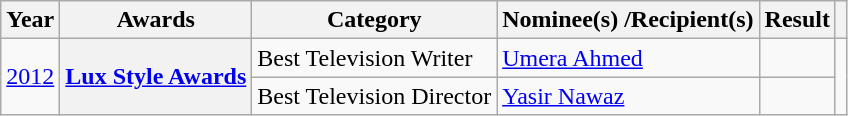<table class="wikitable plainrowheaders">
<tr>
<th>Year</th>
<th>Awards</th>
<th>Category</th>
<th>Nominee(s) /Recipient(s)</th>
<th>Result</th>
<th></th>
</tr>
<tr>
<td rowspan="2"><a href='#'>2012</a></td>
<th rowspan="2" scope="row"><a href='#'>Lux Style Awards</a></th>
<td>Best Television Writer</td>
<td><a href='#'>Umera Ahmed</a></td>
<td></td>
<td rowspan="2"></td>
</tr>
<tr>
<td>Best Television Director</td>
<td><a href='#'>Yasir Nawaz</a></td>
<td></td>
</tr>
</table>
